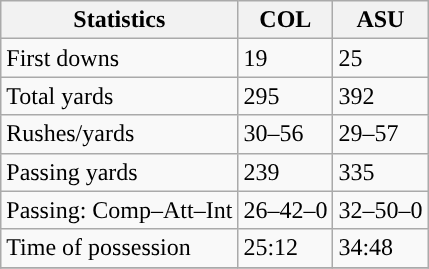<table class="wikitable" style="float: left;">
<tr>
<th>Statistics</th>
<th>COL</th>
<th>ASU</th>
</tr>
<tr>
<td>First downs</td>
<td>19</td>
<td>25</td>
</tr>
<tr>
<td>Total yards</td>
<td>295</td>
<td>392</td>
</tr>
<tr>
<td>Rushes/yards</td>
<td>30–56</td>
<td>29–57</td>
</tr>
<tr>
<td>Passing yards</td>
<td>239</td>
<td>335</td>
</tr>
<tr>
<td>Passing: Comp–Att–Int</td>
<td>26–42–0</td>
<td>32–50–0</td>
</tr>
<tr>
<td>Time of possession</td>
<td>25:12</td>
<td>34:48</td>
</tr>
<tr>
</tr>
</table>
